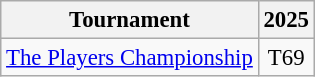<table class="wikitable" style="font-size:95%;text-align:center;">
<tr>
<th>Tournament</th>
<th>2025</th>
</tr>
<tr>
<td align=left><a href='#'>The Players Championship</a></td>
<td>T69</td>
</tr>
</table>
